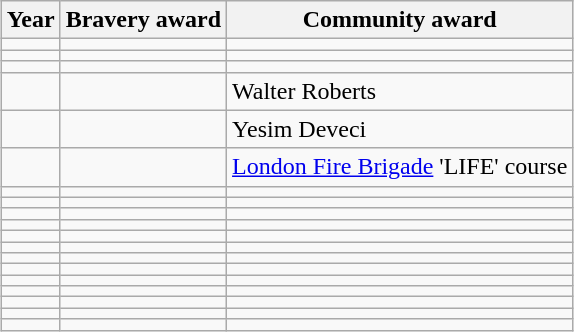<table class="wikitable" border="1" style="margin-left: auto; margin-right: auto; border: none;">
<tr>
<th>Year</th>
<th>Bravery award</th>
<th>Community award</th>
</tr>
<tr>
<td></td>
<td></td>
<td></td>
</tr>
<tr>
<td></td>
<td></td>
<td></td>
</tr>
<tr>
<td></td>
<td></td>
<td></td>
</tr>
<tr>
<td></td>
<td></td>
<td>Walter Roberts</td>
</tr>
<tr>
<td></td>
<td></td>
<td>Yesim Deveci</td>
</tr>
<tr>
<td></td>
<td></td>
<td><a href='#'>London Fire Brigade</a> 'LIFE' course</td>
</tr>
<tr>
<td></td>
<td></td>
<td></td>
</tr>
<tr>
<td></td>
<td></td>
<td></td>
</tr>
<tr>
<td></td>
<td></td>
<td></td>
</tr>
<tr>
<td></td>
<td></td>
<td></td>
</tr>
<tr>
<td></td>
<td></td>
<td></td>
</tr>
<tr>
<td></td>
<td></td>
<td></td>
</tr>
<tr>
<td></td>
<td></td>
<td></td>
</tr>
<tr>
<td></td>
<td></td>
<td></td>
</tr>
<tr>
<td></td>
<td></td>
<td></td>
</tr>
<tr>
<td></td>
<td></td>
<td></td>
</tr>
<tr>
<td></td>
<td></td>
<td></td>
</tr>
<tr>
<td></td>
<td></td>
<td></td>
</tr>
<tr>
<td></td>
<td></td>
<td></td>
</tr>
</table>
